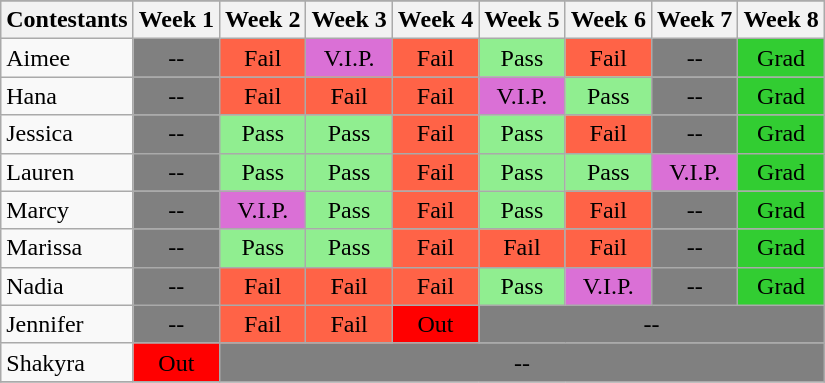<table class="wikitable">
<tr>
</tr>
<tr>
<th colspan="1">Contestants</th>
<th>Week 1</th>
<th>Week 2</th>
<th>Week 3</th>
<th>Week 4</th>
<th>Week 5</th>
<th>Week 6</th>
<th>Week 7</th>
<th>Week 8</th>
</tr>
<tr>
<td>Aimee</td>
<td bgcolor="gray" align="center">--</td>
<td bgcolor="tomato" align="center">Fail</td>
<td bgcolor="orchid" align="center">V.I.P.</td>
<td bgcolor="tomato" align="center">Fail</td>
<td bgcolor="lightgreen" align="center">Pass</td>
<td bgcolor="tomato" align="center">Fail</td>
<td bgcolor="gray" align="center">--</td>
<td bgcolor="limegreen" align="center">Grad</td>
</tr>
<tr>
<td>Hana</td>
<td bgcolor="gray" align="center">--</td>
<td bgcolor="tomato" align="center">Fail</td>
<td bgcolor="tomato" align="center">Fail</td>
<td bgcolor="tomato" align="center">Fail</td>
<td bgcolor="orchid" align="center">V.I.P.</td>
<td bgcolor="lightgreen" align="center">Pass</td>
<td bgcolor="gray" align="center">--</td>
<td bgcolor="limegreen" align="center">Grad</td>
</tr>
<tr>
<td>Jessica</td>
<td bgcolor="gray" align="center">--</td>
<td bgcolor="lightgreen" align="center">Pass</td>
<td bgcolor="lightgreen" align="center">Pass</td>
<td bgcolor="tomato" align="center">Fail</td>
<td bgcolor="lightgreen" align="center">Pass</td>
<td bgcolor="tomato" align="center">Fail</td>
<td bgcolor="gray" align="center">--</td>
<td bgcolor="limegreen" align="center">Grad</td>
</tr>
<tr>
<td>Lauren</td>
<td bgcolor="gray" align="center">--</td>
<td bgcolor="lightgreen" align="center">Pass</td>
<td bgcolor="lightgreen" align="center">Pass</td>
<td bgcolor="tomato" align="center">Fail</td>
<td bgcolor="lightgreen" align="center">Pass</td>
<td bgcolor="lightgreen" align="center">Pass</td>
<td bgcolor="orchid" align="center">V.I.P.</td>
<td bgcolor="limegreen" align="center">Grad</td>
</tr>
<tr>
<td>Marcy</td>
<td bgcolor="gray" align="center">--</td>
<td bgcolor="orchid" align="center">V.I.P.</td>
<td bgcolor="lightgreen" align="center">Pass</td>
<td bgcolor="tomato" align="center">Fail</td>
<td bgcolor="lightgreen" align="center">Pass</td>
<td bgcolor="tomato" align="center">Fail</td>
<td bgcolor="gray" align="center">--</td>
<td bgcolor="limegreen" align="center">Grad</td>
</tr>
<tr>
<td>Marissa</td>
<td bgcolor="gray" align="center">--</td>
<td bgcolor="lightgreen" align="center">Pass</td>
<td bgcolor="lightgreen" align="center">Pass</td>
<td bgcolor="tomato" align="center">Fail</td>
<td bgcolor="tomato" align="center">Fail</td>
<td bgcolor="tomato" align="center">Fail</td>
<td bgcolor="gray" align="center">--</td>
<td bgcolor="limegreen" align="center">Grad</td>
</tr>
<tr>
<td>Nadia</td>
<td bgcolor="gray" align="center">--</td>
<td bgcolor="tomato" align="center">Fail</td>
<td bgcolor="tomato" align="center">Fail</td>
<td bgcolor="tomato" align="center">Fail</td>
<td bgcolor="lightgreen" align="center">Pass</td>
<td bgcolor="orchid" align="center">V.I.P.</td>
<td bgcolor="gray" align="center">--</td>
<td bgcolor="limegreen" align="center">Grad</td>
</tr>
<tr>
<td>Jennifer</td>
<td bgcolor="gray" align="center">--</td>
<td bgcolor="tomato" align="center">Fail</td>
<td bgcolor="tomato" align="center">Fail</td>
<td bgcolor="red" align="center">Out</td>
<td colspan=4 bgcolor="gray" align="center">--</td>
</tr>
<tr>
<td>Shakyra</td>
<td bgcolor="red" align="center">Out</td>
<td colspan=7 bgcolor="gray" align="center">--</td>
</tr>
<tr>
</tr>
</table>
